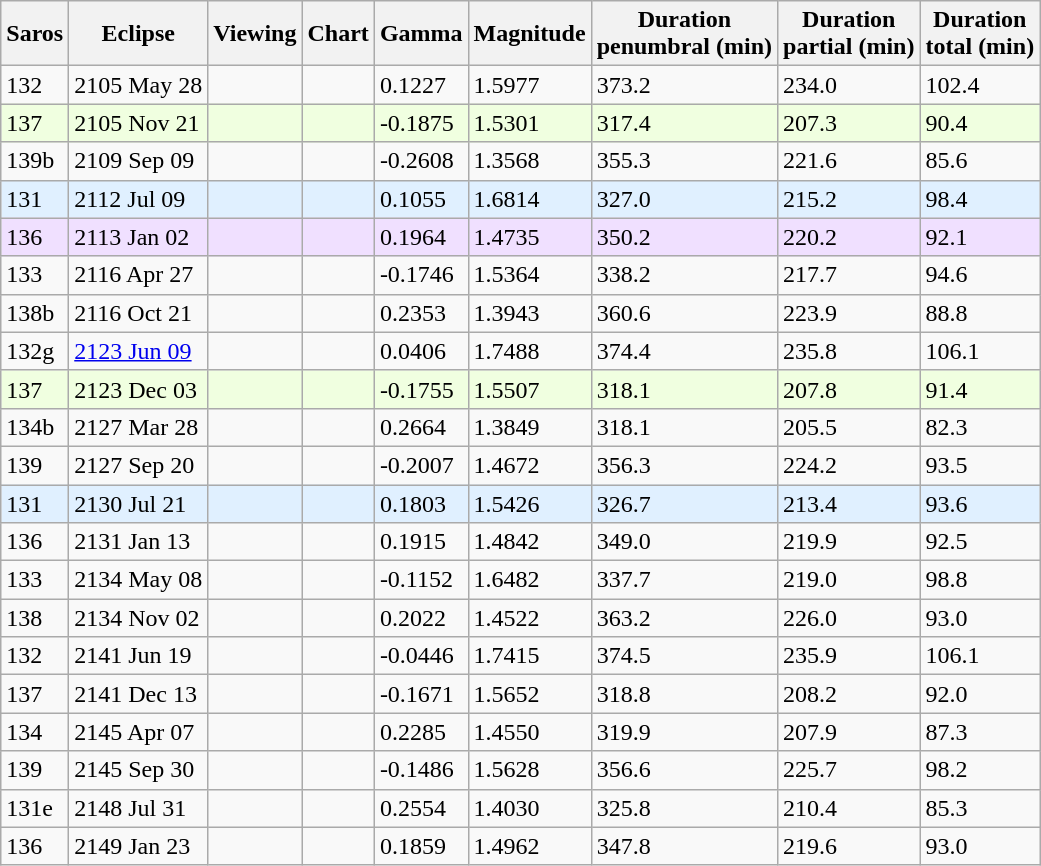<table class="wikitable sortable">
<tr>
<th>Saros</th>
<th>Eclipse</th>
<th>Viewing</th>
<th>Chart</th>
<th>Gamma</th>
<th>Magnitude</th>
<th>Duration<br>penumbral
(min)</th>
<th>Duration<br>partial
(min)</th>
<th>Duration<br>total
(min)</th>
</tr>
<tr>
<td>132</td>
<td>2105 May 28</td>
<td></td>
<td></td>
<td>0.1227</td>
<td>1.5977</td>
<td>373.2</td>
<td>234.0</td>
<td>102.4</td>
</tr>
<tr bgcolor="#f0ffe0">
<td>137</td>
<td>2105 Nov 21</td>
<td></td>
<td></td>
<td>-0.1875</td>
<td>1.5301</td>
<td>317.4</td>
<td>207.3</td>
<td>90.4</td>
</tr>
<tr>
<td>139b</td>
<td>2109 Sep 09</td>
<td></td>
<td></td>
<td>-0.2608</td>
<td>1.3568</td>
<td>355.3</td>
<td>221.6</td>
<td>85.6</td>
</tr>
<tr bgcolor="#e0f0ff">
<td>131</td>
<td>2112 Jul 09</td>
<td></td>
<td></td>
<td>0.1055</td>
<td>1.6814</td>
<td>327.0</td>
<td>215.2</td>
<td>98.4</td>
</tr>
<tr bgcolor="#f0e0ff">
<td>136</td>
<td>2113 Jan 02</td>
<td></td>
<td></td>
<td>0.1964</td>
<td>1.4735</td>
<td>350.2</td>
<td>220.2</td>
<td>92.1</td>
</tr>
<tr>
<td>133</td>
<td>2116 Apr 27</td>
<td></td>
<td></td>
<td>-0.1746</td>
<td>1.5364</td>
<td>338.2</td>
<td>217.7</td>
<td>94.6</td>
</tr>
<tr>
<td>138b</td>
<td>2116 Oct 21</td>
<td></td>
<td></td>
<td>0.2353</td>
<td>1.3943</td>
<td>360.6</td>
<td>223.9</td>
<td>88.8</td>
</tr>
<tr>
<td>132g</td>
<td><a href='#'>2123 Jun 09</a></td>
<td></td>
<td></td>
<td>0.0406</td>
<td>1.7488</td>
<td>374.4</td>
<td>235.8</td>
<td>106.1</td>
</tr>
<tr bgcolor="#f0ffe0">
<td>137</td>
<td>2123 Dec 03</td>
<td></td>
<td></td>
<td>-0.1755</td>
<td>1.5507</td>
<td>318.1</td>
<td>207.8</td>
<td>91.4</td>
</tr>
<tr>
<td>134b</td>
<td>2127 Mar 28</td>
<td></td>
<td></td>
<td>0.2664</td>
<td>1.3849</td>
<td>318.1</td>
<td>205.5</td>
<td>82.3</td>
</tr>
<tr>
<td>139</td>
<td>2127 Sep 20</td>
<td></td>
<td></td>
<td>-0.2007</td>
<td>1.4672</td>
<td>356.3</td>
<td>224.2</td>
<td>93.5</td>
</tr>
<tr bgcolor="#e0f0ff">
<td>131</td>
<td>2130 Jul 21</td>
<td></td>
<td></td>
<td>0.1803</td>
<td>1.5426</td>
<td>326.7</td>
<td>213.4</td>
<td>93.6</td>
</tr>
<tr>
<td>136</td>
<td>2131 Jan 13</td>
<td></td>
<td></td>
<td>0.1915</td>
<td>1.4842</td>
<td>349.0</td>
<td>219.9</td>
<td>92.5</td>
</tr>
<tr>
<td>133</td>
<td>2134 May 08</td>
<td></td>
<td></td>
<td>-0.1152</td>
<td>1.6482</td>
<td>337.7</td>
<td>219.0</td>
<td>98.8</td>
</tr>
<tr>
<td>138</td>
<td>2134 Nov 02</td>
<td></td>
<td></td>
<td>0.2022</td>
<td>1.4522</td>
<td>363.2</td>
<td>226.0</td>
<td>93.0</td>
</tr>
<tr>
<td>132</td>
<td>2141 Jun 19</td>
<td></td>
<td></td>
<td>-0.0446</td>
<td>1.7415</td>
<td>374.5</td>
<td>235.9</td>
<td>106.1</td>
</tr>
<tr>
<td>137</td>
<td>2141 Dec 13</td>
<td></td>
<td></td>
<td>-0.1671</td>
<td>1.5652</td>
<td>318.8</td>
<td>208.2</td>
<td>92.0</td>
</tr>
<tr>
<td>134</td>
<td>2145 Apr 07</td>
<td></td>
<td></td>
<td>0.2285</td>
<td>1.4550</td>
<td>319.9</td>
<td>207.9</td>
<td>87.3</td>
</tr>
<tr>
<td>139</td>
<td>2145 Sep 30</td>
<td></td>
<td></td>
<td>-0.1486</td>
<td>1.5628</td>
<td>356.6</td>
<td>225.7</td>
<td>98.2</td>
</tr>
<tr>
<td>131e</td>
<td>2148 Jul 31</td>
<td></td>
<td></td>
<td>0.2554</td>
<td>1.4030</td>
<td>325.8</td>
<td>210.4</td>
<td>85.3</td>
</tr>
<tr>
<td>136</td>
<td>2149 Jan 23</td>
<td></td>
<td></td>
<td>0.1859</td>
<td>1.4962</td>
<td>347.8</td>
<td>219.6</td>
<td>93.0</td>
</tr>
</table>
